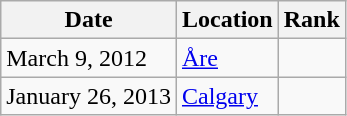<table class="wikitable sortable">
<tr>
<th>Date</th>
<th>Location</th>
<th>Rank</th>
</tr>
<tr>
<td>March 9, 2012</td>
<td><a href='#'>Åre</a></td>
<td></td>
</tr>
<tr>
<td>January 26, 2013</td>
<td><a href='#'>Calgary</a></td>
<td></td>
</tr>
</table>
